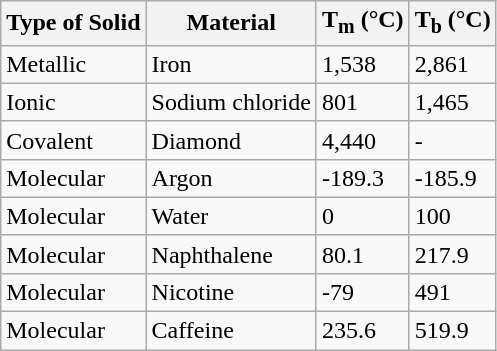<table class="wikitable">
<tr>
<th>Type of Solid</th>
<th>Material</th>
<th>T<sub>m</sub> (°C)</th>
<th>T<sub>b</sub> (°C)</th>
</tr>
<tr>
<td>Metallic</td>
<td>Iron</td>
<td>1,538</td>
<td>2,861</td>
</tr>
<tr>
<td>Ionic</td>
<td>Sodium chloride</td>
<td>801</td>
<td>1,465</td>
</tr>
<tr>
<td>Covalent</td>
<td>Diamond</td>
<td>4,440</td>
<td>-</td>
</tr>
<tr>
<td>Molecular</td>
<td>Argon</td>
<td>-189.3</td>
<td>-185.9</td>
</tr>
<tr>
<td>Molecular</td>
<td>Water</td>
<td>0</td>
<td>100</td>
</tr>
<tr>
<td>Molecular</td>
<td>Naphthalene</td>
<td>80.1</td>
<td>217.9</td>
</tr>
<tr>
<td>Molecular</td>
<td>Nicotine</td>
<td>-79</td>
<td>491</td>
</tr>
<tr>
<td>Molecular</td>
<td>Caffeine</td>
<td>235.6</td>
<td>519.9</td>
</tr>
</table>
